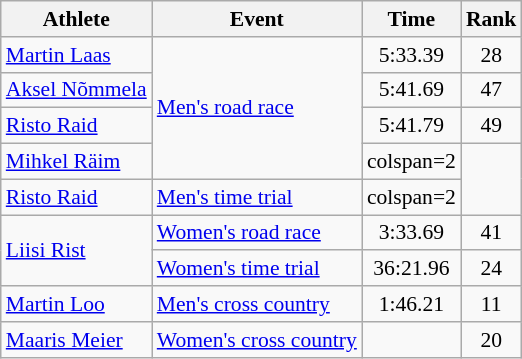<table class=wikitable style="font-size:90%">
<tr>
<th>Athlete</th>
<th>Event</th>
<th>Time</th>
<th>Rank</th>
</tr>
<tr align=center>
<td align=left><a href='#'>Martin Laas</a></td>
<td align=left rowspan=4><a href='#'>Men's road race</a></td>
<td>5:33.39</td>
<td>28</td>
</tr>
<tr align=center>
<td align=left><a href='#'>Aksel Nõmmela</a></td>
<td>5:41.69</td>
<td>47</td>
</tr>
<tr align=center>
<td align=left><a href='#'>Risto Raid</a></td>
<td>5:41.79</td>
<td>49</td>
</tr>
<tr align=center>
<td align=left><a href='#'>Mihkel Räim</a></td>
<td>colspan=2 </td>
</tr>
<tr align=center>
<td align=left><a href='#'>Risto Raid</a></td>
<td align=left><a href='#'>Men's time trial</a></td>
<td>colspan=2 </td>
</tr>
<tr align=center>
<td align=left rowspan=2><a href='#'>Liisi Rist</a></td>
<td align=left><a href='#'>Women's road race</a></td>
<td>3:33.69</td>
<td>41</td>
</tr>
<tr align=center>
<td align=left><a href='#'>Women's time trial</a></td>
<td>36:21.96</td>
<td>24</td>
</tr>
<tr align=center>
<td align=left><a href='#'>Martin Loo</a></td>
<td align=left><a href='#'>Men's cross country</a></td>
<td>1:46.21</td>
<td>11</td>
</tr>
<tr align=center>
<td align=left><a href='#'>Maaris Meier</a></td>
<td align=left><a href='#'>Women's cross country</a></td>
<td></td>
<td>20</td>
</tr>
</table>
